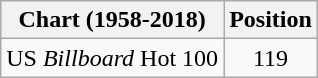<table class="wikitable plainrowheaders">
<tr>
<th>Chart (1958-2018)</th>
<th>Position</th>
</tr>
<tr>
<td>US <em>Billboard</em> Hot 100</td>
<td style="text-align:center;">119</td>
</tr>
</table>
